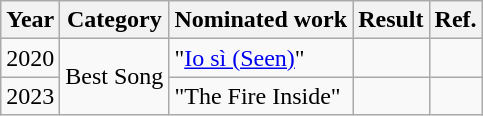<table class="wikitable">
<tr>
<th>Year</th>
<th>Category</th>
<th>Nominated work</th>
<th>Result</th>
<th>Ref.</th>
</tr>
<tr>
<td>2020</td>
<td rowspan="2">Best Song</td>
<td>"<a href='#'>Io sì (Seen)</a>" </td>
<td></td>
<td align="center"></td>
</tr>
<tr>
<td>2023</td>
<td>"The Fire Inside" </td>
<td></td>
<td align="center"></td>
</tr>
</table>
